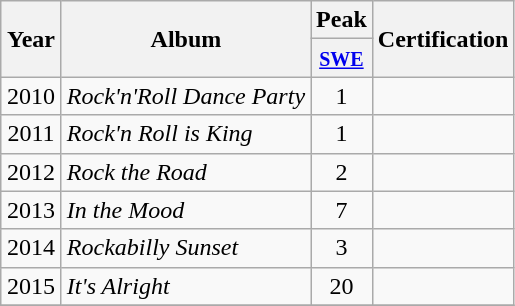<table class="wikitable">
<tr>
<th width="33" rowspan="2" style="text-align:center;">Year</th>
<th rowspan="2">Album</th>
<th colspan="1">Peak</th>
<th rowspan="2">Certification</th>
</tr>
<tr>
<th align="center"><a href='#'><small>SWE</small></a><br></th>
</tr>
<tr>
<td align="center" rowspan="1">2010</td>
<td><em>Rock'n'Roll Dance Party</em></td>
<td align="center">1</td>
<td></td>
</tr>
<tr>
<td align="center" rowspan=1>2011</td>
<td><em>Rock'n Roll is King</em></td>
<td align="center">1</td>
<td></td>
</tr>
<tr>
<td align="center" rowspan=1>2012</td>
<td><em>Rock the Road</em></td>
<td align="center">2</td>
<td></td>
</tr>
<tr>
<td align="center">2013</td>
<td><em>In the Mood</em></td>
<td align="center">7</td>
<td></td>
</tr>
<tr>
<td align="center">2014</td>
<td><em>Rockabilly Sunset</em></td>
<td align="center">3</td>
<td></td>
</tr>
<tr>
<td align="center">2015</td>
<td><em>It's Alright</em></td>
<td align="center">20</td>
<td></td>
</tr>
<tr>
</tr>
</table>
